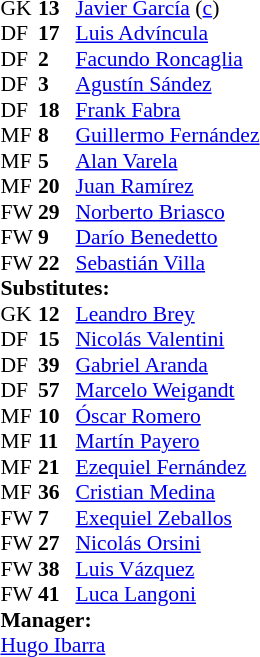<table style="font-size:90%; margin:0.2em auto;" cellspacing="0" cellpadding="0">
<tr>
<th width="25"></th>
<th width="25"></th>
</tr>
<tr>
<td>GK</td>
<td><strong>13</strong></td>
<td> <a href='#'>Javier García</a> (<a href='#'>c</a>)</td>
</tr>
<tr>
<td>DF</td>
<td><strong>17</strong></td>
<td> <a href='#'>Luis Advíncula</a></td>
</tr>
<tr>
<td>DF</td>
<td><strong>2</strong></td>
<td> <a href='#'>Facundo Roncaglia</a></td>
</tr>
<tr>
<td>DF</td>
<td><strong>3</strong></td>
<td> <a href='#'>Agustín Sández</a></td>
</tr>
<tr>
<td>DF</td>
<td><strong>18</strong></td>
<td> <a href='#'>Frank Fabra</a></td>
</tr>
<tr>
<td>MF</td>
<td><strong>8</strong></td>
<td> <a href='#'>Guillermo Fernández</a></td>
</tr>
<tr>
<td>MF</td>
<td><strong>5</strong></td>
<td> <a href='#'>Alan Varela</a></td>
</tr>
<tr>
<td>MF</td>
<td><strong>20</strong></td>
<td> <a href='#'>Juan Ramírez</a></td>
<td></td>
</tr>
<tr>
<td>FW</td>
<td><strong>29</strong></td>
<td> <a href='#'>Norberto Briasco</a></td>
<td></td>
</tr>
<tr>
<td>FW</td>
<td><strong>9</strong></td>
<td> <a href='#'>Darío Benedetto</a></td>
<td></td>
</tr>
<tr>
<td>FW</td>
<td><strong>22</strong></td>
<td> <a href='#'>Sebastián Villa</a></td>
</tr>
<tr>
<td colspan=3><strong>Substitutes:</strong></td>
</tr>
<tr>
<td>GK</td>
<td><strong>12</strong></td>
<td> <a href='#'>Leandro Brey</a></td>
</tr>
<tr>
<td>DF</td>
<td><strong>15</strong></td>
<td> <a href='#'>Nicolás Valentini</a></td>
</tr>
<tr>
<td>DF</td>
<td><strong>39</strong></td>
<td> <a href='#'>Gabriel Aranda</a></td>
</tr>
<tr>
<td>DF</td>
<td><strong>57</strong></td>
<td> <a href='#'>Marcelo Weigandt</a></td>
</tr>
<tr>
<td>MF</td>
<td><strong>10</strong></td>
<td> <a href='#'>Óscar Romero</a></td>
</tr>
<tr>
<td>MF</td>
<td><strong>11</strong></td>
<td> <a href='#'>Martín Payero</a></td>
</tr>
<tr>
<td>MF</td>
<td><strong>21</strong></td>
<td> <a href='#'>Ezequiel Fernández</a></td>
<td></td>
</tr>
<tr>
<td>MF</td>
<td><strong>36</strong></td>
<td> <a href='#'>Cristian Medina</a></td>
</tr>
<tr>
<td>FW</td>
<td><strong>7</strong></td>
<td> <a href='#'>Exequiel Zeballos</a></td>
</tr>
<tr>
<td>FW</td>
<td><strong>27</strong></td>
<td> <a href='#'>Nicolás Orsini</a></td>
</tr>
<tr>
<td>FW</td>
<td><strong>38</strong></td>
<td> <a href='#'>Luis Vázquez</a></td>
<td></td>
</tr>
<tr>
<td>FW</td>
<td><strong>41</strong></td>
<td> <a href='#'>Luca Langoni</a></td>
<td></td>
</tr>
<tr>
<td colspan=3><strong>Manager:</strong></td>
</tr>
<tr>
<td colspan="4"> <a href='#'>Hugo Ibarra</a></td>
</tr>
</table>
